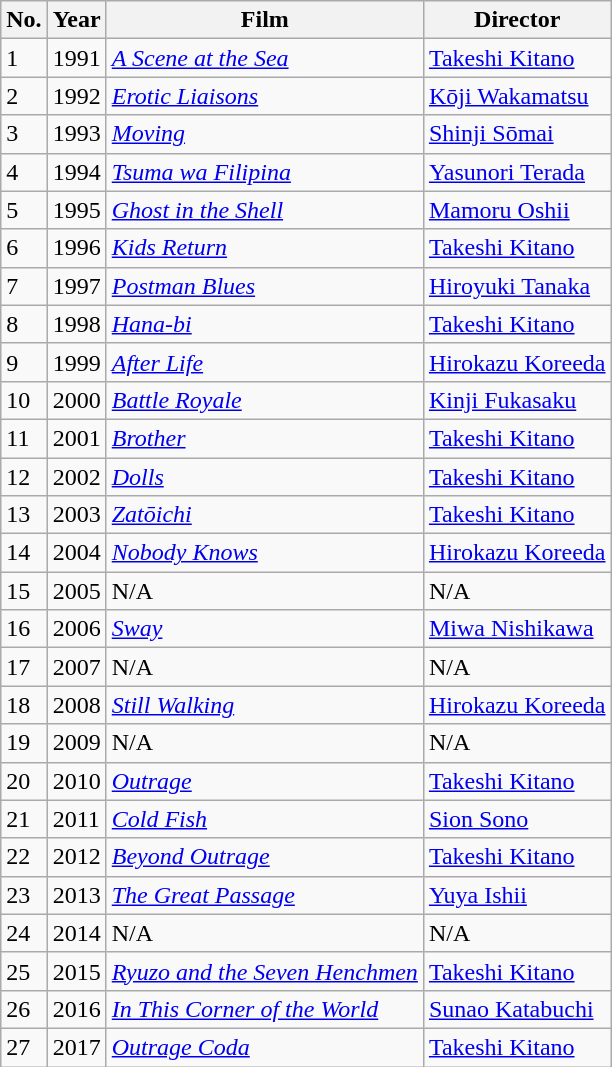<table class="wikitable">
<tr>
<th>No.</th>
<th>Year</th>
<th>Film</th>
<th>Director</th>
</tr>
<tr>
<td>1</td>
<td>1991</td>
<td><em><a href='#'>A Scene at the Sea</a></em></td>
<td><a href='#'>Takeshi Kitano</a></td>
</tr>
<tr>
<td>2</td>
<td>1992</td>
<td><em><a href='#'>Erotic Liaisons</a></em></td>
<td><a href='#'>Kōji Wakamatsu</a></td>
</tr>
<tr>
<td>3</td>
<td>1993</td>
<td><em><a href='#'>Moving</a></em></td>
<td><a href='#'>Shinji Sōmai</a></td>
</tr>
<tr>
<td>4</td>
<td>1994</td>
<td><em><a href='#'>Tsuma wa Filipina</a></em></td>
<td><a href='#'>Yasunori Terada</a></td>
</tr>
<tr>
<td>5</td>
<td>1995</td>
<td><em><a href='#'>Ghost in the Shell</a></em></td>
<td><a href='#'>Mamoru Oshii</a></td>
</tr>
<tr>
<td>6</td>
<td>1996</td>
<td><em><a href='#'>Kids Return</a></em></td>
<td><a href='#'>Takeshi Kitano</a></td>
</tr>
<tr>
<td>7</td>
<td>1997</td>
<td><em><a href='#'>Postman Blues</a></em></td>
<td><a href='#'>Hiroyuki Tanaka</a></td>
</tr>
<tr>
<td>8</td>
<td>1998</td>
<td><em><a href='#'>Hana-bi</a></em></td>
<td><a href='#'>Takeshi Kitano</a></td>
</tr>
<tr>
<td>9</td>
<td>1999</td>
<td><em><a href='#'>After Life</a></em></td>
<td><a href='#'>Hirokazu Koreeda</a></td>
</tr>
<tr>
<td>10</td>
<td>2000</td>
<td><em><a href='#'>Battle Royale</a></em></td>
<td><a href='#'>Kinji Fukasaku</a></td>
</tr>
<tr>
<td>11</td>
<td>2001</td>
<td><em><a href='#'>Brother</a></em></td>
<td><a href='#'>Takeshi Kitano</a></td>
</tr>
<tr>
<td>12</td>
<td>2002</td>
<td><em><a href='#'>Dolls</a></em></td>
<td><a href='#'>Takeshi Kitano</a></td>
</tr>
<tr>
<td>13</td>
<td>2003</td>
<td><em><a href='#'>Zatōichi</a></em></td>
<td><a href='#'>Takeshi Kitano</a></td>
</tr>
<tr>
<td>14</td>
<td>2004</td>
<td><em><a href='#'>Nobody Knows</a></em></td>
<td><a href='#'>Hirokazu Koreeda</a></td>
</tr>
<tr>
<td>15</td>
<td>2005</td>
<td>N/A</td>
<td>N/A</td>
</tr>
<tr>
<td>16</td>
<td>2006</td>
<td><em><a href='#'>Sway</a></em></td>
<td><a href='#'>Miwa Nishikawa</a></td>
</tr>
<tr>
<td>17</td>
<td>2007</td>
<td>N/A</td>
<td>N/A</td>
</tr>
<tr>
<td>18</td>
<td>2008</td>
<td><em><a href='#'>Still Walking</a></em></td>
<td><a href='#'>Hirokazu Koreeda</a></td>
</tr>
<tr>
<td>19</td>
<td>2009</td>
<td>N/A</td>
<td>N/A</td>
</tr>
<tr>
<td>20</td>
<td>2010</td>
<td><em><a href='#'>Outrage</a></em></td>
<td><a href='#'>Takeshi Kitano</a></td>
</tr>
<tr>
<td>21</td>
<td>2011</td>
<td><em><a href='#'>Cold Fish</a></em></td>
<td><a href='#'>Sion Sono</a></td>
</tr>
<tr>
<td>22</td>
<td>2012</td>
<td><em><a href='#'>Beyond Outrage</a></em></td>
<td><a href='#'>Takeshi Kitano</a></td>
</tr>
<tr>
<td>23</td>
<td>2013</td>
<td><em><a href='#'>The Great Passage</a></em></td>
<td><a href='#'>Yuya Ishii</a></td>
</tr>
<tr>
<td>24</td>
<td>2014</td>
<td>N/A</td>
<td>N/A</td>
</tr>
<tr>
<td>25</td>
<td>2015</td>
<td><em><a href='#'>Ryuzo and the Seven Henchmen</a></em></td>
<td><a href='#'>Takeshi Kitano</a></td>
</tr>
<tr>
<td>26</td>
<td>2016</td>
<td><em><a href='#'>In This Corner of the World</a></em></td>
<td><a href='#'>Sunao Katabuchi</a></td>
</tr>
<tr>
<td>27</td>
<td>2017</td>
<td><em><a href='#'>Outrage Coda</a></em></td>
<td><a href='#'>Takeshi Kitano</a></td>
</tr>
</table>
